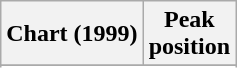<table class="wikitable sortable">
<tr>
<th>Chart (1999)</th>
<th>Peak<br> position</th>
</tr>
<tr>
</tr>
<tr>
</tr>
</table>
